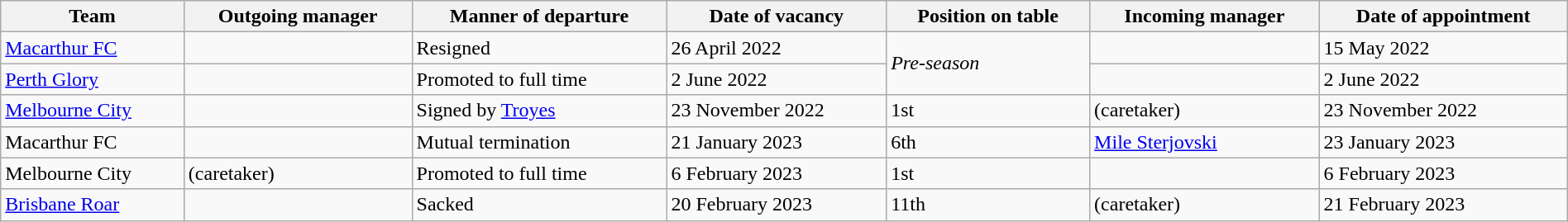<table class="wikitable sortable" style="width:100%;">
<tr>
<th>Team</th>
<th>Outgoing manager</th>
<th>Manner of departure</th>
<th>Date of vacancy</th>
<th>Position on table</th>
<th>Incoming manager</th>
<th>Date of appointment</th>
</tr>
<tr>
<td><a href='#'>Macarthur FC</a></td>
<td></td>
<td>Resigned</td>
<td>26 April 2022</td>
<td rowspan="2"><em>Pre-season</em></td>
<td></td>
<td>15 May 2022</td>
</tr>
<tr>
<td><a href='#'>Perth Glory</a></td>
<td></td>
<td>Promoted to full time</td>
<td>2 June 2022</td>
<td></td>
<td>2 June 2022</td>
</tr>
<tr>
<td><a href='#'>Melbourne City</a></td>
<td></td>
<td>Signed by  <a href='#'>Troyes</a></td>
<td>23 November 2022</td>
<td>1st</td>
<td> (caretaker)</td>
<td>23 November 2022</td>
</tr>
<tr>
<td>Macarthur FC</td>
<td></td>
<td>Mutual termination</td>
<td>21 January 2023</td>
<td>6th</td>
<td> <a href='#'>Mile Sterjovski</a></td>
<td>23 January 2023</td>
</tr>
<tr>
<td>Melbourne City</td>
<td> (caretaker)</td>
<td>Promoted to full time</td>
<td>6 February 2023</td>
<td>1st</td>
<td></td>
<td>6 February 2023</td>
</tr>
<tr>
<td><a href='#'>Brisbane Roar</a></td>
<td></td>
<td>Sacked</td>
<td>20 February 2023</td>
<td>11th</td>
<td> (caretaker)</td>
<td>21 February 2023</td>
</tr>
</table>
